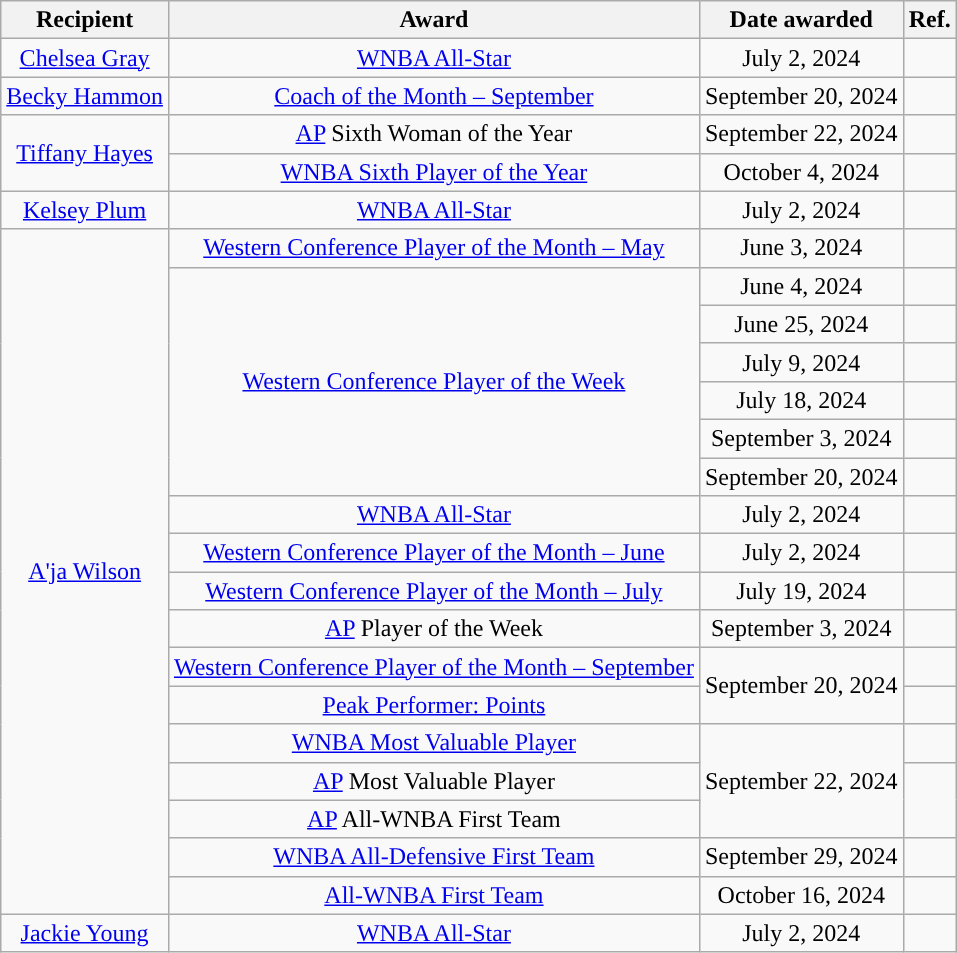<table class="wikitable sortable sortable" style="text-align: center">
<tr>
<th>Recipient</th>
<th>Award</th>
<th>Date awarded</th>
<th>Ref.</th>
</tr>
<tr>
<td><a href='#'>Chelsea Gray</a></td>
<td><a href='#'>WNBA All-Star</a></td>
<td>July 2, 2024</td>
<td></td>
</tr>
<tr>
<td><a href='#'>Becky Hammon</a></td>
<td><a href='#'>Coach of the Month – September</a></td>
<td>September 20, 2024</td>
<td></td>
</tr>
<tr>
<td rowspan=2><a href='#'>Tiffany Hayes</a></td>
<td><a href='#'>AP</a> Sixth Woman of the Year</td>
<td>September 22, 2024</td>
<td></td>
</tr>
<tr>
<td><a href='#'>WNBA Sixth Player of the Year</a></td>
<td>October 4, 2024</td>
<td></td>
</tr>
<tr>
<td><a href='#'>Kelsey Plum</a></td>
<td><a href='#'>WNBA All-Star</a></td>
<td>July 2, 2024</td>
<td></td>
</tr>
<tr>
<td rowspan=18><a href='#'>A'ja Wilson</a></td>
<td><a href='#'>Western Conference Player of the Month – May</a></td>
<td>June 3, 2024</td>
<td></td>
</tr>
<tr>
<td rowspan=6><a href='#'>Western Conference Player of the Week</a></td>
<td>June 4, 2024</td>
<td></td>
</tr>
<tr>
<td>June 25, 2024</td>
<td></td>
</tr>
<tr>
<td>July 9, 2024</td>
<td></td>
</tr>
<tr>
<td>July 18, 2024</td>
<td></td>
</tr>
<tr>
<td>September 3, 2024</td>
<td></td>
</tr>
<tr>
<td>September 20, 2024</td>
<td></td>
</tr>
<tr>
<td><a href='#'>WNBA All-Star</a></td>
<td>July 2, 2024</td>
<td></td>
</tr>
<tr>
<td><a href='#'>Western Conference Player of the Month – June</a></td>
<td>July 2, 2024</td>
<td></td>
</tr>
<tr>
<td><a href='#'>Western Conference Player of the Month – July</a></td>
<td>July 19, 2024</td>
<td></td>
</tr>
<tr>
<td><a href='#'>AP</a> Player of the Week</td>
<td>September 3, 2024</td>
<td></td>
</tr>
<tr>
<td><a href='#'>Western Conference Player of the Month – September</a></td>
<td rowspan=2>September 20, 2024</td>
<td></td>
</tr>
<tr>
<td><a href='#'>Peak Performer: Points</a></td>
<td></td>
</tr>
<tr>
<td><a href='#'>WNBA Most Valuable Player</a></td>
<td rowspan=3>September 22, 2024</td>
<td></td>
</tr>
<tr>
<td><a href='#'>AP</a> Most Valuable Player</td>
<td rowspan=2></td>
</tr>
<tr>
<td><a href='#'>AP</a> All-WNBA First Team</td>
</tr>
<tr>
<td><a href='#'>WNBA All-Defensive First Team</a></td>
<td>September 29, 2024</td>
<td></td>
</tr>
<tr>
<td><a href='#'>All-WNBA First Team</a></td>
<td>October 16, 2024</td>
<td></td>
</tr>
<tr>
<td><a href='#'>Jackie Young</a></td>
<td><a href='#'>WNBA All-Star</a></td>
<td>July 2, 2024</td>
<td></td>
</tr>
</table>
